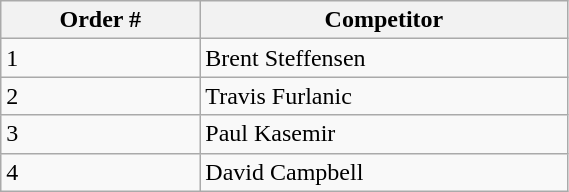<table class="wikitable" style="width:30%;">
<tr>
<th>Order #</th>
<th>Competitor</th>
</tr>
<tr>
<td>1</td>
<td>Brent Steffensen</td>
</tr>
<tr>
<td>2</td>
<td>Travis Furlanic</td>
</tr>
<tr>
<td>3</td>
<td>Paul Kasemir</td>
</tr>
<tr>
<td>4</td>
<td>David Campbell</td>
</tr>
</table>
